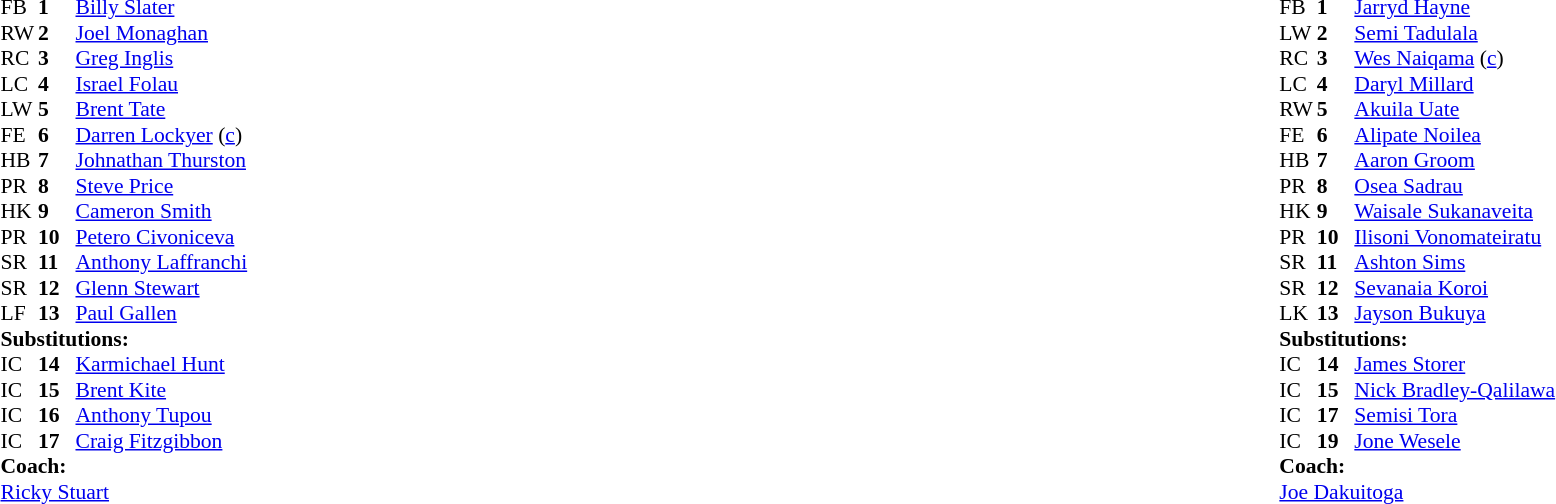<table width="100%">
<tr>
<td valign="top" width="50%"><br><table style="font-size: 90%" cellspacing="0" cellpadding="0">
<tr>
<th width="25"></th>
<th width="25"></th>
</tr>
<tr>
<td>FB</td>
<td><strong>1</strong></td>
<td><a href='#'>Billy Slater</a></td>
</tr>
<tr>
<td>RW</td>
<td><strong>2</strong></td>
<td><a href='#'>Joel Monaghan</a></td>
</tr>
<tr>
<td>RC</td>
<td><strong>3</strong></td>
<td><a href='#'>Greg Inglis</a></td>
</tr>
<tr>
<td>LC</td>
<td><strong>4</strong></td>
<td><a href='#'>Israel Folau</a></td>
</tr>
<tr>
<td>LW</td>
<td><strong>5</strong></td>
<td><a href='#'>Brent Tate</a></td>
</tr>
<tr>
<td>FE</td>
<td><strong>6</strong></td>
<td><a href='#'>Darren Lockyer</a> (<a href='#'>c</a>)</td>
</tr>
<tr>
<td>HB</td>
<td><strong>7</strong></td>
<td><a href='#'>Johnathan Thurston</a></td>
</tr>
<tr>
<td>PR</td>
<td><strong>8</strong></td>
<td><a href='#'>Steve Price</a></td>
</tr>
<tr>
<td>HK</td>
<td><strong>9</strong></td>
<td><a href='#'>Cameron Smith</a></td>
</tr>
<tr>
<td>PR</td>
<td><strong>10</strong></td>
<td><a href='#'>Petero Civoniceva</a></td>
</tr>
<tr>
<td>SR</td>
<td><strong>11</strong></td>
<td><a href='#'>Anthony Laffranchi</a></td>
</tr>
<tr>
<td>SR</td>
<td><strong>12</strong></td>
<td><a href='#'>Glenn Stewart</a></td>
</tr>
<tr>
<td>LF</td>
<td><strong>13</strong></td>
<td><a href='#'>Paul Gallen</a></td>
</tr>
<tr>
<td colspan=3><strong>Substitutions:</strong></td>
</tr>
<tr>
<td>IC</td>
<td><strong>14</strong></td>
<td><a href='#'>Karmichael Hunt</a></td>
</tr>
<tr>
<td>IC</td>
<td><strong>15</strong></td>
<td><a href='#'>Brent Kite</a></td>
</tr>
<tr>
<td>IC</td>
<td><strong>16</strong></td>
<td><a href='#'>Anthony Tupou</a></td>
</tr>
<tr>
<td>IC</td>
<td><strong>17</strong></td>
<td><a href='#'>Craig Fitzgibbon</a></td>
</tr>
<tr>
<td colspan=3><strong>Coach:</strong></td>
</tr>
<tr>
<td colspan="4"> <a href='#'>Ricky Stuart</a></td>
</tr>
</table>
</td>
<td valign="top" width="50%"><br><table style="font-size: 90%" cellspacing="0" cellpadding="0" align="center">
<tr>
<th width="25"></th>
<th width="25"></th>
</tr>
<tr>
<td>FB</td>
<td><strong>1</strong></td>
<td><a href='#'>Jarryd Hayne</a></td>
</tr>
<tr>
<td>LW</td>
<td><strong>2</strong></td>
<td><a href='#'>Semi Tadulala</a></td>
</tr>
<tr>
<td>RC</td>
<td><strong>3</strong></td>
<td><a href='#'>Wes Naiqama</a> (<a href='#'>c</a>)</td>
</tr>
<tr>
<td>LC</td>
<td><strong>4</strong></td>
<td><a href='#'>Daryl Millard</a></td>
</tr>
<tr>
<td>RW</td>
<td><strong>5</strong></td>
<td><a href='#'>Akuila Uate</a></td>
</tr>
<tr>
<td>FE</td>
<td><strong>6</strong></td>
<td><a href='#'>Alipate Noilea</a></td>
</tr>
<tr>
<td>HB</td>
<td><strong>7</strong></td>
<td><a href='#'>Aaron Groom</a></td>
</tr>
<tr>
<td>PR</td>
<td><strong>8</strong></td>
<td><a href='#'>Osea Sadrau</a></td>
</tr>
<tr>
<td>HK</td>
<td><strong>9</strong></td>
<td><a href='#'>Waisale Sukanaveita</a></td>
</tr>
<tr>
<td>PR</td>
<td><strong>10</strong></td>
<td><a href='#'>Ilisoni Vonomateiratu</a></td>
</tr>
<tr>
<td>SR</td>
<td><strong>11</strong></td>
<td><a href='#'>Ashton Sims</a></td>
</tr>
<tr>
<td>SR</td>
<td><strong>12</strong></td>
<td><a href='#'>Sevanaia Koroi</a></td>
</tr>
<tr>
<td>LK</td>
<td><strong>13</strong></td>
<td><a href='#'>Jayson Bukuya</a></td>
</tr>
<tr>
<td colspan=3><strong>Substitutions:</strong></td>
</tr>
<tr>
<td>IC</td>
<td><strong>14</strong></td>
<td><a href='#'>James Storer</a></td>
</tr>
<tr>
<td>IC</td>
<td><strong>15</strong></td>
<td><a href='#'>Nick Bradley-Qalilawa</a></td>
</tr>
<tr>
<td>IC</td>
<td><strong>17</strong></td>
<td><a href='#'>Semisi Tora</a></td>
</tr>
<tr>
<td>IC</td>
<td><strong>19</strong></td>
<td><a href='#'>Jone Wesele</a></td>
</tr>
<tr>
<td colspan=3><strong>Coach:</strong></td>
</tr>
<tr>
<td colspan="4"> <a href='#'>Joe Dakuitoga</a></td>
</tr>
</table>
</td>
</tr>
</table>
